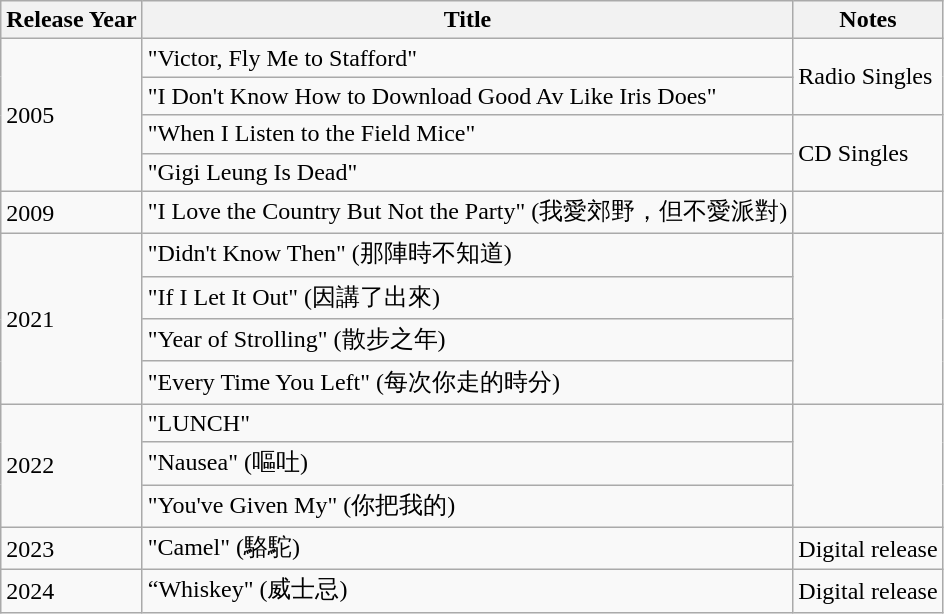<table class="wikitable">
<tr>
<th>Release Year</th>
<th>Title</th>
<th>Notes</th>
</tr>
<tr>
<td rowspan="4">2005</td>
<td>"Victor, Fly Me to Stafford"</td>
<td rowspan="2">Radio Singles</td>
</tr>
<tr>
<td>"I Don't Know How to Download Good Av Like Iris Does"</td>
</tr>
<tr>
<td>"When I Listen to the Field Mice"</td>
<td rowspan="2">CD Singles</td>
</tr>
<tr>
<td>"Gigi Leung Is Dead"</td>
</tr>
<tr>
<td>2009</td>
<td>"I Love the Country But Not the Party" (我愛郊野，但不愛派對) </td>
<td></td>
</tr>
<tr>
<td rowspan="4">2021</td>
<td>"Didn't Know Then" (那陣時不知道)</td>
<td rowspan="4"></td>
</tr>
<tr>
<td>"If I Let It Out" (因講了出來)</td>
</tr>
<tr>
<td>"Year of Strolling" (散步之年)</td>
</tr>
<tr>
<td>"Every Time You Left" (每次你走的時分)</td>
</tr>
<tr>
<td rowspan="3">2022</td>
<td>"LUNCH"</td>
<td rowspan="3"></td>
</tr>
<tr>
<td>"Nausea" (嘔吐)</td>
</tr>
<tr>
<td>"You've Given My" (你把我的)</td>
</tr>
<tr>
<td>2023</td>
<td>"Camel" (駱駝)</td>
<td>Digital release</td>
</tr>
<tr>
<td>2024</td>
<td>“Whiskey" (威士忌)</td>
<td>Digital release</td>
</tr>
</table>
